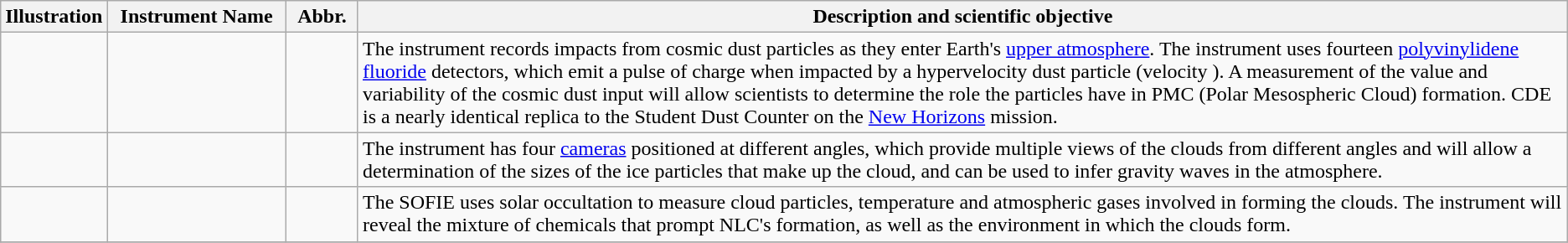<table class="wikitable">
<tr>
<th>Illustration</th>
<th scope="col" style="width:135px;">Instrument Name</th>
<th scope="col" style="width:50px;">Abbr.</th>
<th>Description and scientific objective</th>
</tr>
<tr>
<td></td>
<td></td>
<td></td>
<td>The instrument records impacts from cosmic dust particles as they enter Earth's <a href='#'>upper atmosphere</a>. The instrument uses fourteen <a href='#'>polyvinylidene fluoride</a> detectors, which emit a pulse of charge when impacted by a hypervelocity dust particle (velocity ). A measurement of the value and variability of the cosmic dust input will allow scientists to determine the role the particles have in PMC (Polar Mesospheric Cloud) formation. CDE is a nearly identical replica to the Student Dust Counter on the <a href='#'>New Horizons</a> mission.</td>
</tr>
<tr>
<td></td>
<td></td>
<td></td>
<td>The instrument has four <a href='#'>cameras</a> positioned at different angles, which provide multiple views of the clouds from different angles and will allow a determination of the sizes of the ice particles that make up the cloud, and can be used to infer gravity waves in the atmosphere.</td>
</tr>
<tr>
<td></td>
<td></td>
<td></td>
<td>The SOFIE uses solar occultation to measure cloud particles, temperature and atmospheric gases involved in forming the clouds. The instrument will reveal the mixture of chemicals that prompt NLC's formation, as well as the environment in which the clouds form.</td>
</tr>
<tr>
</tr>
</table>
